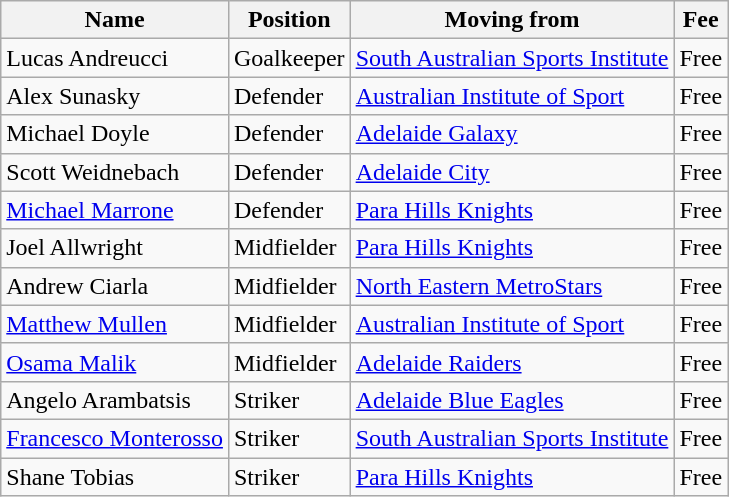<table class="wikitable">
<tr>
<th>Name</th>
<th>Position</th>
<th>Moving from</th>
<th>Fee</th>
</tr>
<tr>
<td> Lucas Andreucci</td>
<td>Goalkeeper</td>
<td><a href='#'>South Australian Sports Institute</a></td>
<td>Free</td>
</tr>
<tr –>
<td> Alex Sunasky</td>
<td>Defender</td>
<td><a href='#'>Australian Institute of Sport</a></td>
<td>Free</td>
</tr>
<tr>
<td> Michael Doyle</td>
<td>Defender</td>
<td> <a href='#'>Adelaide Galaxy</a></td>
<td>Free</td>
</tr>
<tr>
<td> Scott Weidnebach</td>
<td>Defender</td>
<td> <a href='#'>Adelaide City</a></td>
<td>Free</td>
</tr>
<tr>
<td> <a href='#'>Michael Marrone</a></td>
<td>Defender</td>
<td> <a href='#'>Para Hills Knights</a></td>
<td>Free</td>
</tr>
<tr>
<td> Joel Allwright</td>
<td>Midfielder</td>
<td> <a href='#'>Para Hills Knights</a></td>
<td>Free</td>
</tr>
<tr>
<td> Andrew Ciarla</td>
<td>Midfielder</td>
<td> <a href='#'>North Eastern MetroStars</a></td>
<td>Free</td>
</tr>
<tr>
<td> <a href='#'>Matthew Mullen</a></td>
<td>Midfielder</td>
<td><a href='#'>Australian Institute of Sport</a></td>
<td>Free</td>
</tr>
<tr>
<td> <a href='#'>Osama Malik</a></td>
<td>Midfielder</td>
<td> <a href='#'>Adelaide Raiders</a></td>
<td>Free</td>
</tr>
<tr>
<td> Angelo Arambatsis</td>
<td>Striker</td>
<td> <a href='#'>Adelaide Blue Eagles</a></td>
<td>Free</td>
</tr>
<tr>
<td> <a href='#'>Francesco Monterosso</a></td>
<td>Striker</td>
<td> <a href='#'>South Australian Sports Institute</a></td>
<td>Free</td>
</tr>
<tr>
<td> Shane Tobias</td>
<td>Striker</td>
<td> <a href='#'>Para Hills Knights</a></td>
<td>Free</td>
</tr>
</table>
